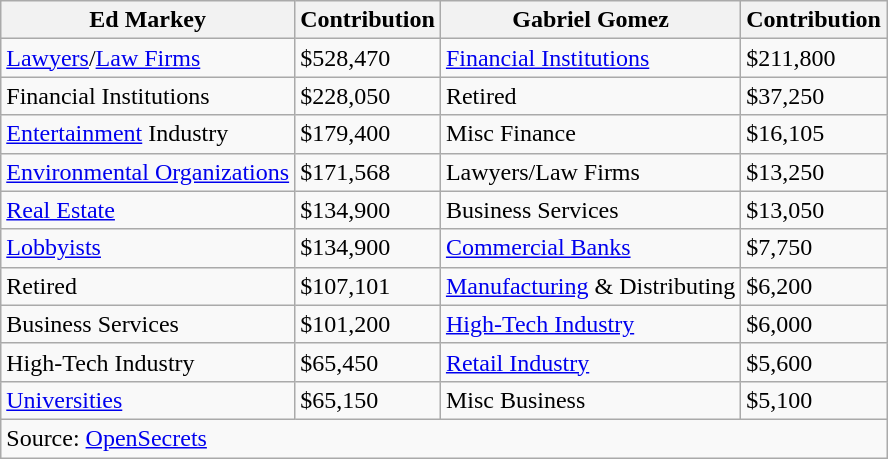<table class="wikitable sortable">
<tr>
<th>Ed Markey</th>
<th>Contribution</th>
<th>Gabriel Gomez</th>
<th>Contribution</th>
</tr>
<tr>
<td><a href='#'>Lawyers</a>/<a href='#'>Law Firms</a></td>
<td>$528,470</td>
<td><a href='#'>Financial Institutions</a></td>
<td>$211,800</td>
</tr>
<tr>
<td>Financial Institutions</td>
<td>$228,050</td>
<td>Retired</td>
<td>$37,250</td>
</tr>
<tr>
<td><a href='#'>Entertainment</a> Industry</td>
<td>$179,400</td>
<td>Misc Finance</td>
<td>$16,105</td>
</tr>
<tr>
<td><a href='#'>Environmental Organizations</a></td>
<td>$171,568</td>
<td>Lawyers/Law Firms</td>
<td>$13,250</td>
</tr>
<tr>
<td><a href='#'>Real Estate</a></td>
<td>$134,900</td>
<td>Business Services</td>
<td>$13,050</td>
</tr>
<tr>
<td><a href='#'>Lobbyists</a></td>
<td>$134,900</td>
<td><a href='#'>Commercial Banks</a></td>
<td>$7,750</td>
</tr>
<tr>
<td>Retired</td>
<td>$107,101</td>
<td><a href='#'>Manufacturing</a> & Distributing</td>
<td>$6,200</td>
</tr>
<tr>
<td>Business Services</td>
<td>$101,200</td>
<td><a href='#'>High-Tech Industry</a></td>
<td>$6,000</td>
</tr>
<tr>
<td>High-Tech Industry</td>
<td>$65,450</td>
<td><a href='#'>Retail Industry</a></td>
<td>$5,600</td>
</tr>
<tr>
<td><a href='#'>Universities</a></td>
<td>$65,150</td>
<td>Misc Business</td>
<td>$5,100</td>
</tr>
<tr>
<td colspan=5>Source: <a href='#'>OpenSecrets</a></td>
</tr>
</table>
